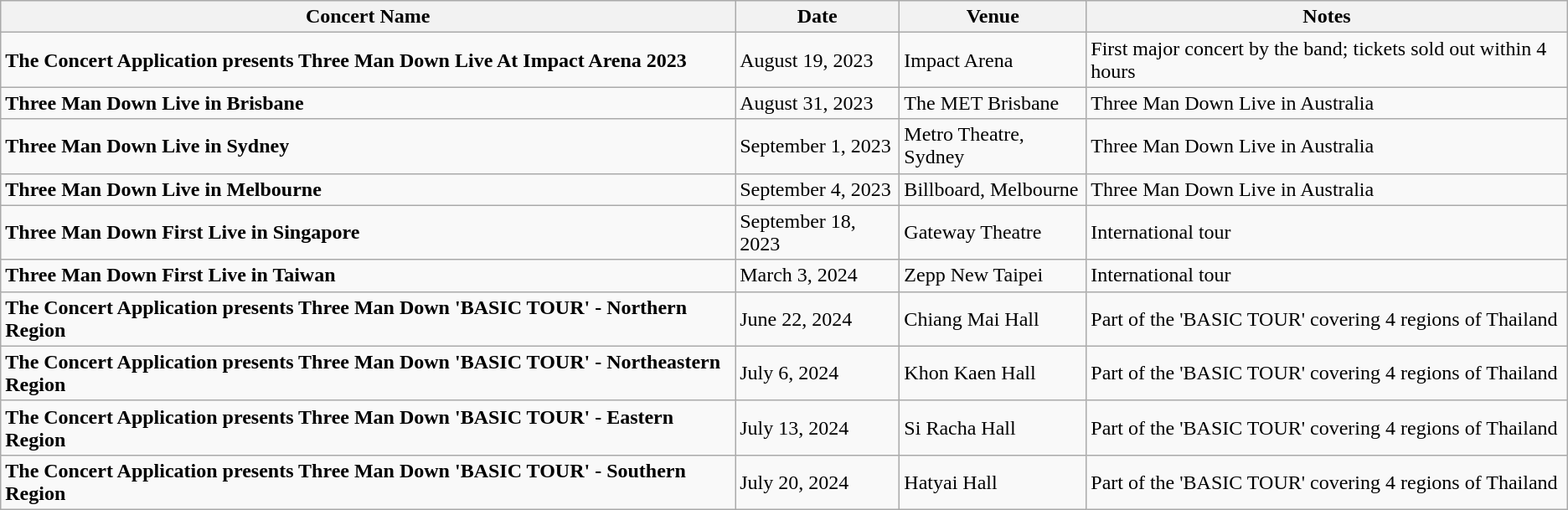<table class="wikitable">
<tr>
<th>Concert Name</th>
<th>Date</th>
<th>Venue</th>
<th>Notes</th>
</tr>
<tr>
<td><strong>The Concert Application presents Three Man Down Live At Impact Arena 2023</strong></td>
<td>August 19, 2023</td>
<td>Impact Arena</td>
<td>First major concert by the band; tickets sold out within 4 hours</td>
</tr>
<tr>
<td><strong>Three Man Down Live in Brisbane</strong></td>
<td>August 31, 2023</td>
<td>The MET Brisbane</td>
<td>Three Man Down Live in Australia</td>
</tr>
<tr>
<td><strong>Three Man Down Live in Sydney</strong></td>
<td>September 1, 2023</td>
<td>Metro Theatre, Sydney</td>
<td>Three Man Down Live in Australia</td>
</tr>
<tr>
<td><strong>Three Man Down Live in Melbourne</strong></td>
<td>September 4, 2023</td>
<td>Billboard, Melbourne</td>
<td>Three Man Down Live in Australia</td>
</tr>
<tr>
<td><strong>Three Man Down First Live in Singapore</strong></td>
<td>September 18, 2023</td>
<td>Gateway Theatre</td>
<td>International tour</td>
</tr>
<tr>
<td><strong>Three Man Down First Live in Taiwan</strong></td>
<td>March 3, 2024</td>
<td>Zepp New Taipei</td>
<td>International tour</td>
</tr>
<tr>
<td><strong>The Concert Application presents Three Man Down 'BASIC TOUR' - Northern Region</strong></td>
<td>June 22, 2024</td>
<td>Chiang Mai Hall</td>
<td>Part of the 'BASIC TOUR' covering 4 regions of Thailand</td>
</tr>
<tr>
<td><strong>The Concert Application presents Three Man Down 'BASIC TOUR' - Northeastern Region</strong></td>
<td>July 6, 2024</td>
<td>Khon Kaen Hall</td>
<td>Part of the 'BASIC TOUR' covering 4 regions of Thailand</td>
</tr>
<tr>
<td><strong>The Concert Application presents Three Man Down 'BASIC TOUR' - Eastern Region</strong></td>
<td>July 13, 2024</td>
<td>Si Racha Hall</td>
<td>Part of the 'BASIC TOUR' covering 4 regions of Thailand</td>
</tr>
<tr>
<td><strong>The Concert Application presents Three Man Down 'BASIC TOUR' - Southern Region</strong></td>
<td>July 20, 2024</td>
<td>Hatyai Hall</td>
<td>Part of the 'BASIC TOUR' covering 4 regions of Thailand</td>
</tr>
</table>
